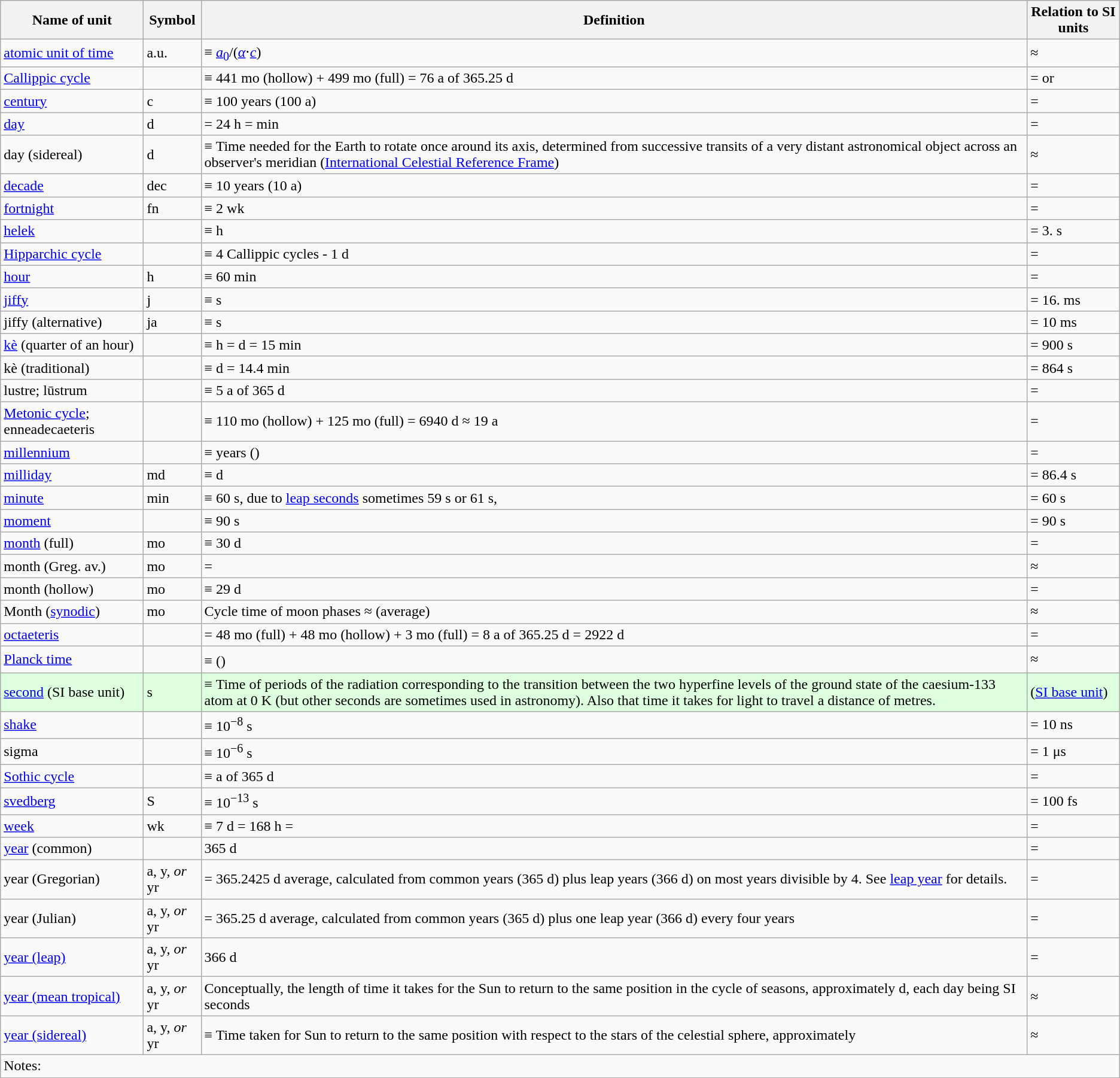<table class="wikitable">
<tr>
<th>Name of unit</th>
<th>Symbol</th>
<th>Definition</th>
<th>Relation to SI units</th>
</tr>
<tr>
<td><a href='#'>atomic unit of time</a></td>
<td>a.u.</td>
<td>≡ <a href='#'><em>a</em><sub>0</sub></a>/(<a href='#'><em>α</em></a>⋅<a href='#'><em>c</em></a>)</td>
<td>≈ </td>
</tr>
<tr>
<td><a href='#'>Callippic cycle</a></td>
<td></td>
<td>≡ 441 mo (hollow) + 499 mo (full) = 76 a of 365.25 d</td>
<td>=  or </td>
</tr>
<tr>
<td><a href='#'>century</a></td>
<td>c</td>
<td>≡ 100 years (100 a)</td>
<td>= </td>
</tr>
<tr>
<td><a href='#'>day</a></td>
<td>d</td>
<td>= 24 h =  min</td>
<td>= </td>
</tr>
<tr>
<td>day (sidereal)</td>
<td>d</td>
<td>≡ Time needed for the Earth to rotate once around its axis, determined from successive transits of a very distant astronomical object across an observer's meridian (<a href='#'>International Celestial Reference Frame</a>)</td>
<td>≈ </td>
</tr>
<tr>
<td><a href='#'>decade</a></td>
<td>dec</td>
<td>≡ 10 years (10 a)</td>
<td>= </td>
</tr>
<tr>
<td><a href='#'>fortnight</a></td>
<td>fn</td>
<td>≡ 2 wk</td>
<td>= </td>
</tr>
<tr>
<td><a href='#'>helek</a></td>
<td></td>
<td>≡  h</td>
<td>= 3. s</td>
</tr>
<tr>
<td><a href='#'>Hipparchic cycle</a></td>
<td></td>
<td>≡ 4 Callippic cycles - 1 d</td>
<td>= </td>
</tr>
<tr>
<td><a href='#'>hour</a></td>
<td>h</td>
<td>≡ 60 min</td>
<td>= </td>
</tr>
<tr>
<td><a href='#'>jiffy</a></td>
<td>j</td>
<td>≡  s</td>
<td>= 16. ms</td>
</tr>
<tr>
<td>jiffy (alternative)</td>
<td>ja</td>
<td>≡  s</td>
<td>= 10 ms</td>
</tr>
<tr>
<td><a href='#'>kè</a> (quarter of an hour)</td>
<td></td>
<td>≡  h =  d = 15 min</td>
<td>= 900 s</td>
</tr>
<tr>
<td>kè (traditional)</td>
<td></td>
<td>≡  d = 14.4 min</td>
<td>= 864 s</td>
</tr>
<tr>
<td>lustre; lūstrum</td>
<td></td>
<td>≡ 5 a of 365 d</td>
<td>= </td>
</tr>
<tr>
<td><a href='#'>Metonic cycle</a>; enneadecaeteris</td>
<td></td>
<td>≡ 110 mo (hollow) + 125 mo (full) = 6940 d ≈ 19 a</td>
<td>= </td>
</tr>
<tr>
<td><a href='#'>millennium</a></td>
<td></td>
<td>≡  years ()</td>
<td>= </td>
</tr>
<tr>
<td><a href='#'>milliday</a></td>
<td>md</td>
<td>≡  d</td>
<td>= 86.4 s</td>
</tr>
<tr>
<td><a href='#'>minute</a></td>
<td>min</td>
<td>≡ 60 s, due to <a href='#'>leap seconds</a> sometimes 59 s or 61 s,</td>
<td>= 60 s</td>
</tr>
<tr>
<td><a href='#'>moment</a></td>
<td></td>
<td>≡ 90 s</td>
<td>= 90 s</td>
</tr>
<tr>
<td><a href='#'>month</a> (full)</td>
<td>mo</td>
<td>≡ 30 d</td>
<td>= </td>
</tr>
<tr>
<td>month (Greg. av.)</td>
<td>mo</td>
<td>= </td>
<td>≈ </td>
</tr>
<tr>
<td>month (hollow)</td>
<td>mo</td>
<td>≡ 29 d</td>
<td>= </td>
</tr>
<tr>
<td>Month (<a href='#'>synodic</a>)</td>
<td>mo</td>
<td>Cycle time of moon phases ≈  (average)</td>
<td>≈ </td>
</tr>
<tr>
<td><a href='#'>octaeteris</a></td>
<td></td>
<td>= 48 mo (full) + 48 mo (hollow) + 3 mo (full) = 8 a of 365.25 d = 2922 d</td>
<td>= </td>
</tr>
<tr>
<td><a href='#'>Planck time</a></td>
<td></td>
<td>≡ ()<sup></sup></td>
<td>≈ </td>
</tr>
<tr style="background:#dfd;">
<td><a href='#'>second</a> (SI base unit)</td>
<td>s</td>
<td>≡ Time of  periods of the radiation corresponding to the transition between the two hyperfine levels of the ground state of the caesium-133 atom at 0 K (but other seconds are sometimes used in astronomy). Also that time it takes for light to travel a distance of  metres.</td>
<td>(<a href='#'>SI base unit</a>)</td>
</tr>
<tr>
<td><a href='#'>shake</a></td>
<td></td>
<td>≡ 10<sup>−8</sup> s</td>
<td>= 10 ns</td>
</tr>
<tr>
<td>sigma</td>
<td></td>
<td>≡ 10<sup>−6</sup> s</td>
<td>= 1 μs</td>
</tr>
<tr>
<td><a href='#'>Sothic cycle</a></td>
<td></td>
<td>≡  a of 365 d</td>
<td>= </td>
</tr>
<tr>
<td><a href='#'>svedberg</a></td>
<td>S</td>
<td>≡ 10<sup>−13</sup> s</td>
<td>= 100 fs</td>
</tr>
<tr>
<td><a href='#'>week</a></td>
<td>wk</td>
<td>≡ 7 d = 168 h = </td>
<td>= </td>
</tr>
<tr>
<td><a href='#'>year</a> (common)</td>
<td></td>
<td>365 d</td>
<td>= </td>
</tr>
<tr>
<td>year (Gregorian)</td>
<td>a, y, <em>or</em> yr</td>
<td>= 365.2425 d average, calculated from common years (365 d) plus leap years (366 d) on most years divisible by 4. See <a href='#'>leap year</a> for details.</td>
<td>= </td>
</tr>
<tr>
<td>year (Julian)</td>
<td>a, y, <em>or</em> yr</td>
<td>= 365.25 d average, calculated from common years (365 d) plus one leap year (366 d) every four years</td>
<td>= </td>
</tr>
<tr>
<td><a href='#'>year (leap)</a></td>
<td>a, y, <em>or</em> yr</td>
<td>366 d</td>
<td>= </td>
</tr>
<tr>
<td><a href='#'>year (mean tropical)</a></td>
<td>a, y, <em>or</em> yr</td>
<td>Conceptually, the length of time it takes for the Sun to return to the same position in the cycle of seasons,  approximately  d, each day being  SI seconds</td>
<td>≈ </td>
</tr>
<tr>
<td><a href='#'>year (sidereal)</a></td>
<td>a, y, <em>or</em> yr</td>
<td>≡ Time taken for Sun to return to the same position with respect to the stars of the celestial sphere, approximately </td>
<td>≈ </td>
</tr>
<tr>
<td COLSPAN="4">Notes: </td>
</tr>
</table>
